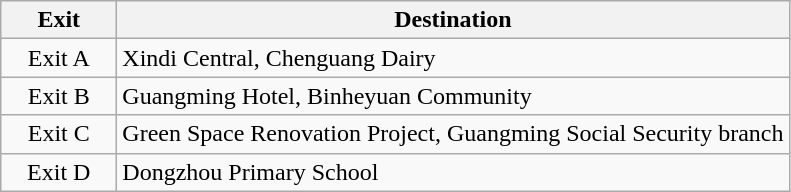<table class="wikitable">
<tr>
<th style="width:70px">Exit</th>
<th>Destination</th>
</tr>
<tr>
<td align="center">Exit A</td>
<td>Xindi Central, Chenguang Dairy</td>
</tr>
<tr>
<td align="center">Exit B</td>
<td>Guangming Hotel, Binheyuan Community</td>
</tr>
<tr>
<td align="center">Exit C</td>
<td>Green Space Renovation Project, Guangming Social Security branch</td>
</tr>
<tr>
<td align="center">Exit D</td>
<td>Dongzhou Primary School</td>
</tr>
</table>
